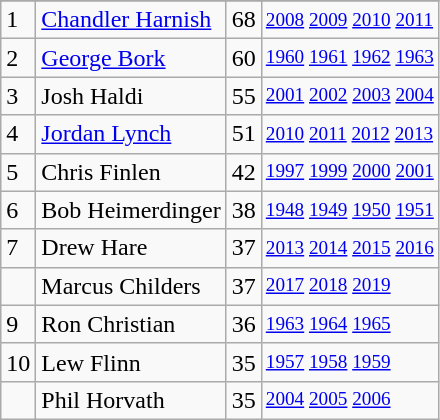<table class="wikitable">
<tr>
</tr>
<tr>
<td>1</td>
<td><a href='#'>Chandler Harnish</a></td>
<td>68</td>
<td style="font-size:80%;"><a href='#'>2008</a> <a href='#'>2009</a> <a href='#'>2010</a> <a href='#'>2011</a></td>
</tr>
<tr>
<td>2</td>
<td><a href='#'>George Bork</a></td>
<td>60</td>
<td style="font-size:80%;"><a href='#'>1960</a> <a href='#'>1961</a> <a href='#'>1962</a> <a href='#'>1963</a></td>
</tr>
<tr>
<td>3</td>
<td>Josh Haldi</td>
<td>55</td>
<td style="font-size:80%;"><a href='#'>2001</a> <a href='#'>2002</a> <a href='#'>2003</a> <a href='#'>2004</a></td>
</tr>
<tr>
<td>4</td>
<td><a href='#'>Jordan Lynch</a></td>
<td>51</td>
<td style="font-size:80%;"><a href='#'>2010</a> <a href='#'>2011</a> <a href='#'>2012</a> <a href='#'>2013</a></td>
</tr>
<tr>
<td>5</td>
<td>Chris Finlen</td>
<td>42</td>
<td style="font-size:80%;"><a href='#'>1997</a> <a href='#'>1999</a> <a href='#'>2000</a> <a href='#'>2001</a></td>
</tr>
<tr>
<td>6</td>
<td>Bob Heimerdinger</td>
<td>38</td>
<td style="font-size:80%;"><a href='#'>1948</a> <a href='#'>1949</a> <a href='#'>1950</a> <a href='#'>1951</a></td>
</tr>
<tr>
<td>7</td>
<td>Drew Hare</td>
<td>37</td>
<td style="font-size:80%;"><a href='#'>2013</a> <a href='#'>2014</a> <a href='#'>2015</a> <a href='#'>2016</a></td>
</tr>
<tr>
<td></td>
<td>Marcus Childers</td>
<td>37</td>
<td style="font-size:80%;"><a href='#'>2017</a> <a href='#'>2018</a> <a href='#'>2019</a></td>
</tr>
<tr>
<td>9</td>
<td>Ron Christian</td>
<td>36</td>
<td style="font-size:80%;"><a href='#'>1963</a> <a href='#'>1964</a> <a href='#'>1965</a></td>
</tr>
<tr>
<td>10</td>
<td>Lew Flinn</td>
<td>35</td>
<td style="font-size:80%;"><a href='#'>1957</a> <a href='#'>1958</a> <a href='#'>1959</a></td>
</tr>
<tr>
<td></td>
<td>Phil Horvath</td>
<td>35</td>
<td style="font-size:80%;"><a href='#'>2004</a> <a href='#'>2005</a> <a href='#'>2006</a></td>
</tr>
</table>
